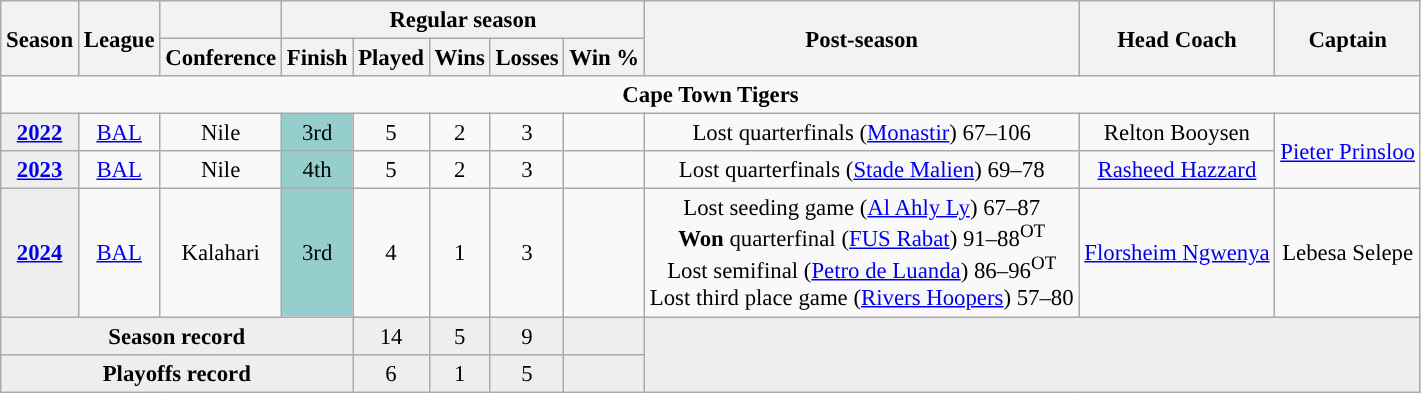<table class="wikitable" style="font-size:95%; text-align:center">
<tr>
<th rowspan="2">Season</th>
<th rowspan="2">League</th>
<th></th>
<th colspan="5">Regular season</th>
<th rowspan="2">Post-season</th>
<th rowspan="2">Head Coach</th>
<th rowspan="2">Captain</th>
</tr>
<tr>
<th>Conference</th>
<th>Finish</th>
<th>Played</th>
<th>Wins</th>
<th>Losses</th>
<th>Win %</th>
</tr>
<tr>
<td colspan="11" align="center"><strong>Cape Town Tigers</strong></td>
</tr>
<tr>
<th style="background:#eee;"><a href='#'>2022</a></th>
<td style="text-align:center;"><a href='#'>BAL</a></td>
<td>Nile</td>
<td style="text-align:center;background-color:#96CDCD;">3rd</td>
<td style="text-align:center;">5</td>
<td style="text-align:center;">2</td>
<td style="text-align:center;">3</td>
<td style="text-align:center;"></td>
<td style="text-align:center;background-color: ;">Lost quarterfinals (<a href='#'>Monastir</a>) 67–106</td>
<td style="text-align:center;">Relton Booysen</td>
<td rowspan="2" style="text-align:center;"><a href='#'>Pieter Prinsloo</a></td>
</tr>
<tr>
<th style="background:#eee;"><a href='#'>2023</a></th>
<td style="text-align:center;"><a href='#'>BAL</a></td>
<td>Nile</td>
<td style="text-align:center;background-color:#96CDCD;">4th</td>
<td style="text-align:center;">5</td>
<td style="text-align:center;">2</td>
<td style="text-align:center;">3</td>
<td style="text-align:center;"></td>
<td style="text-align:center;">Lost quarterfinals (<a href='#'>Stade Malien</a>) 69–78</td>
<td style="text-align:center;"><a href='#'>Rasheed Hazzard</a></td>
</tr>
<tr>
<th style="background:#eee;"><a href='#'>2024</a></th>
<td style="text-align:center;"><a href='#'>BAL</a></td>
<td>Kalahari</td>
<td style="text-align:center;background-color:#96CDCD;">3rd</td>
<td style="text-align:center;">4</td>
<td style="text-align:center;">1</td>
<td style="text-align:center;">3</td>
<td style="text-align:center;"></td>
<td style="text-align:center;background-color: ;">Lost seeding game (<a href='#'>Al Ahly Ly</a>) 67–87<br><strong>Won</strong> quarterfinal (<a href='#'>FUS Rabat</a>) 91–88<sup>OT</sup><br>Lost semifinal (<a href='#'>Petro de Luanda</a>) 86–96<sup>OT</sup><br>Lost third place game (<a href='#'>Rivers Hoopers</a>) 57–80</td>
<td style="text-align:center;"><a href='#'>Florsheim Ngwenya</a></td>
<td style="text-align:center;">Lebesa Selepe</td>
</tr>
<tr>
<th colspan="4" style="background:#eee;">Season record</th>
<td style="background:#eee;">14</td>
<td style="background:#eee;">5</td>
<td style="background:#eee;">9</td>
<td style="background:#eee;"></td>
<td colspan="3" rowspan="2" style="background:#eee;"></td>
</tr>
<tr>
<th colspan="4" style="background:#eee;">Playoffs record</th>
<td style="background:#eee;">6</td>
<td style="background:#eee;">1</td>
<td style="background:#eee;">5</td>
<td style="background:#eee;"></td>
</tr>
</table>
